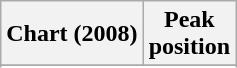<table class="wikitable sortable plainrowheaders" style="text-align:center;">
<tr>
<th scope="col">Chart (2008)</th>
<th scope="col">Peak<br>position</th>
</tr>
<tr>
</tr>
<tr>
</tr>
<tr>
</tr>
</table>
